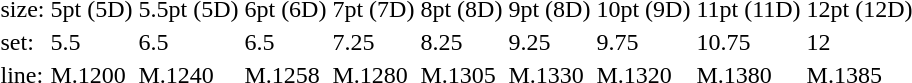<table style="margin-left:40px;">
<tr>
<td>size:</td>
<td>5pt (5D)</td>
<td>5.5pt (5D)</td>
<td>6pt (6D)</td>
<td>7pt (7D)</td>
<td>8pt (8D)</td>
<td>9pt (8D)</td>
<td>10pt (9D)</td>
<td>11pt (11D)</td>
<td>12pt (12D)</td>
</tr>
<tr>
<td>set:</td>
<td>5.5</td>
<td>6.5</td>
<td>6.5</td>
<td>7.25</td>
<td>8.25</td>
<td>9.25</td>
<td>9.75</td>
<td>10.75</td>
<td>12</td>
</tr>
<tr>
<td>line:</td>
<td>M.1200</td>
<td>M.1240</td>
<td>M.1258</td>
<td>M.1280</td>
<td>M.1305</td>
<td>M.1330</td>
<td>M.1320</td>
<td>M.1380</td>
<td>M.1385</td>
</tr>
</table>
